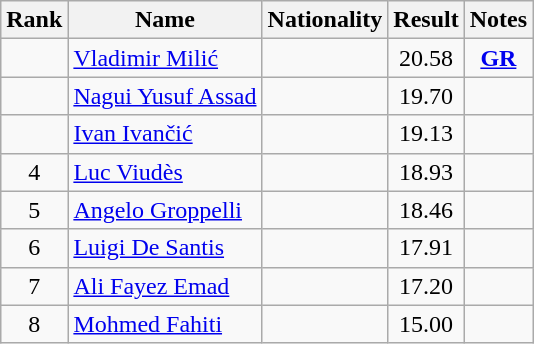<table class="wikitable sortable" style="text-align:center">
<tr>
<th>Rank</th>
<th>Name</th>
<th>Nationality</th>
<th>Result</th>
<th>Notes</th>
</tr>
<tr>
<td></td>
<td align=left><a href='#'>Vladimir Milić</a></td>
<td align=left></td>
<td>20.58</td>
<td><strong><a href='#'>GR</a></strong></td>
</tr>
<tr>
<td></td>
<td align=left><a href='#'>Nagui Yusuf Assad</a></td>
<td align=left></td>
<td>19.70</td>
<td></td>
</tr>
<tr>
<td></td>
<td align=left><a href='#'>Ivan Ivančić</a></td>
<td align=left></td>
<td>19.13</td>
<td></td>
</tr>
<tr>
<td>4</td>
<td align=left><a href='#'>Luc Viudès</a></td>
<td align=left></td>
<td>18.93</td>
<td></td>
</tr>
<tr>
<td>5</td>
<td align=left><a href='#'>Angelo Groppelli</a></td>
<td align=left></td>
<td>18.46</td>
<td></td>
</tr>
<tr>
<td>6</td>
<td align=left><a href='#'>Luigi De Santis</a></td>
<td align=left></td>
<td>17.91</td>
<td></td>
</tr>
<tr>
<td>7</td>
<td align=left><a href='#'>Ali Fayez Emad</a></td>
<td align=left></td>
<td>17.20</td>
<td></td>
</tr>
<tr>
<td>8</td>
<td align=left><a href='#'>Mohmed Fahiti</a></td>
<td align=left></td>
<td>15.00</td>
<td></td>
</tr>
</table>
